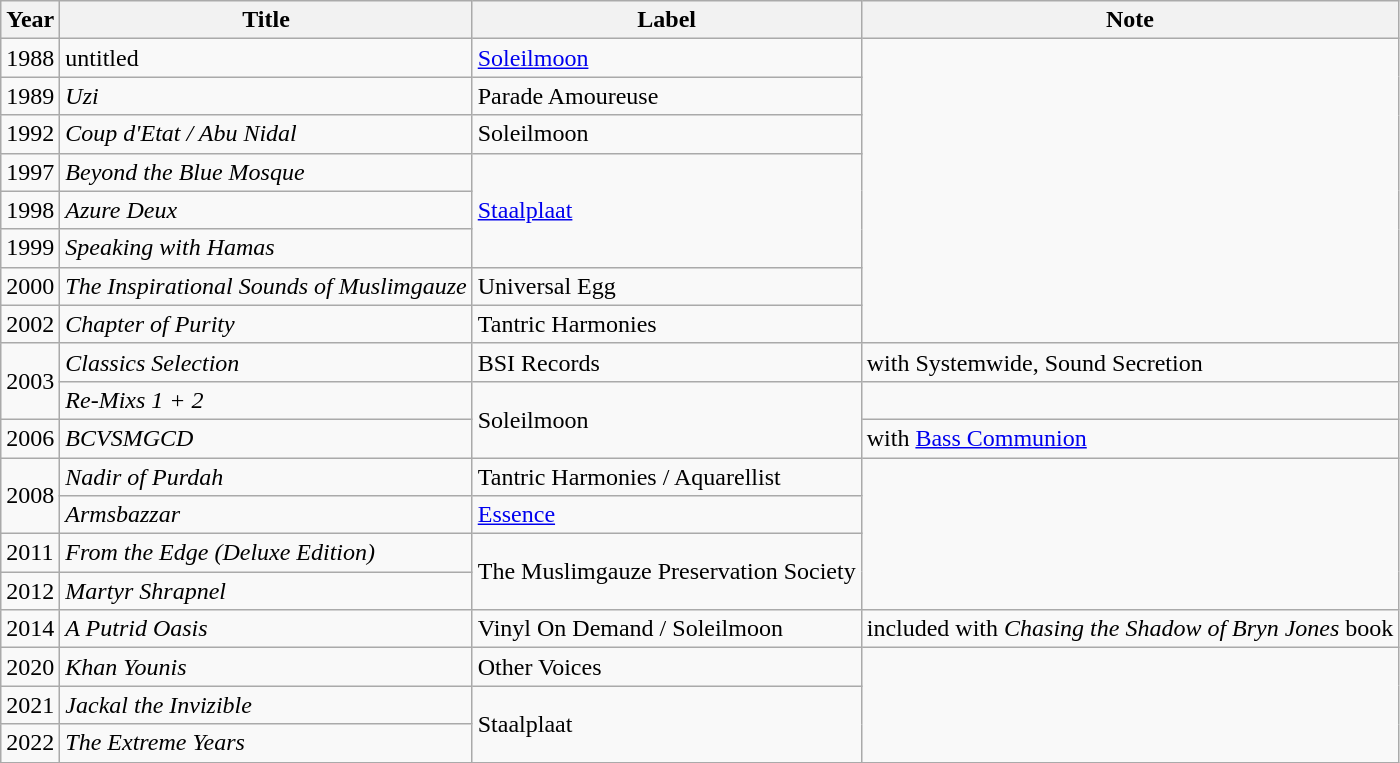<table class="wikitable">
<tr>
<th>Year</th>
<th>Title</th>
<th>Label</th>
<th>Note</th>
</tr>
<tr>
<td>1988</td>
<td>untitled</td>
<td><a href='#'>Soleilmoon</a></td>
<td rowspan=8></td>
</tr>
<tr>
<td>1989</td>
<td><em>Uzi</em></td>
<td>Parade Amoureuse</td>
</tr>
<tr>
<td>1992</td>
<td><em>Coup d'Etat / Abu Nidal</em></td>
<td>Soleilmoon</td>
</tr>
<tr>
<td>1997</td>
<td><em>Beyond the Blue Mosque</em></td>
<td rowspan=3><a href='#'>Staalplaat</a></td>
</tr>
<tr>
<td>1998</td>
<td><em>Azure Deux</em></td>
</tr>
<tr>
<td>1999</td>
<td><em>Speaking with Hamas</em></td>
</tr>
<tr>
<td>2000</td>
<td><em>The Inspirational Sounds of Muslimgauze</em></td>
<td>Universal Egg</td>
</tr>
<tr>
<td>2002</td>
<td><em>Chapter of Purity</em></td>
<td>Tantric Harmonies</td>
</tr>
<tr>
<td rowspan=2>2003</td>
<td><em>Classics Selection</em></td>
<td>BSI Records</td>
<td>with Systemwide, Sound Secretion</td>
</tr>
<tr>
<td><em>Re-Mixs 1 + 2</em></td>
<td rowspan=2>Soleilmoon</td>
<td></td>
</tr>
<tr>
<td>2006</td>
<td><em>BCVSMGCD</em></td>
<td>with <a href='#'>Bass Communion</a></td>
</tr>
<tr>
<td rowspan=2>2008</td>
<td><em>Nadir of Purdah</em></td>
<td>Tantric Harmonies / Aquarellist</td>
<td rowspan=4></td>
</tr>
<tr>
<td><em>Armsbazzar</em></td>
<td><a href='#'>Essence</a></td>
</tr>
<tr>
<td>2011</td>
<td><em>From the Edge (Deluxe Edition)</em></td>
<td rowspan=2>The Muslimgauze Preservation Society</td>
</tr>
<tr>
<td>2012</td>
<td><em>Martyr Shrapnel</em></td>
</tr>
<tr>
<td>2014</td>
<td><em>A Putrid Oasis</em></td>
<td>Vinyl On Demand / Soleilmoon</td>
<td>included with <em>Chasing the Shadow of Bryn Jones</em> book</td>
</tr>
<tr>
<td>2020</td>
<td><em>Khan Younis</em></td>
<td>Other Voices</td>
<td rowspan=3></td>
</tr>
<tr>
<td>2021</td>
<td><em>Jackal the Invizible</em></td>
<td rowspan=2>Staalplaat</td>
</tr>
<tr>
<td>2022</td>
<td><em>The Extreme Years</em></td>
</tr>
</table>
